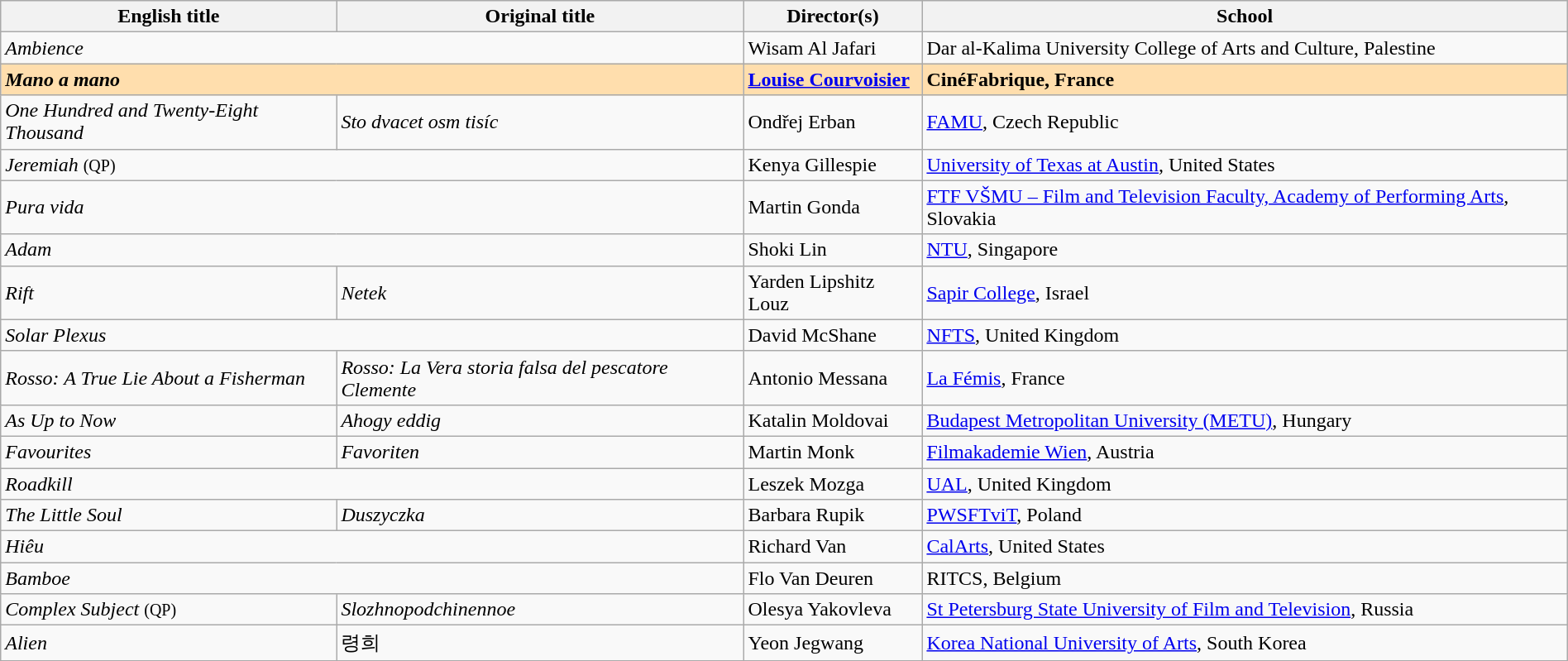<table class="wikitable" style="width:100%;" cellpadding="5">
<tr>
<th scope="col">English title</th>
<th scope="col">Original title</th>
<th scope="col">Director(s)</th>
<th scope="col">School</th>
</tr>
<tr>
<td colspan=2><em>Ambience</em></td>
<td>Wisam Al Jafari</td>
<td>Dar al-Kalima University College of Arts and Culture, Palestine</td>
</tr>
<tr style="background:#FFDEAD;">
<td colspan=2><strong><em>Mano a mano</em></strong></td>
<td><strong><a href='#'>Louise Courvoisier</a></strong></td>
<td><strong>CinéFabrique, France</strong></td>
</tr>
<tr>
<td><em>One Hundred and Twenty-Eight Thousand</em></td>
<td><em>Sto dvacet osm tisíc</em></td>
<td>Ondřej Erban</td>
<td><a href='#'>FAMU</a>, Czech Republic</td>
</tr>
<tr>
<td colspan=2><em>Jeremiah</em> <small>(QP)</small></td>
<td>Kenya Gillespie</td>
<td><a href='#'>University of Texas at Austin</a>, United States</td>
</tr>
<tr>
<td colspan=2><em>Pura vida</em></td>
<td>Martin Gonda</td>
<td><a href='#'>FTF VŠMU – Film and Television Faculty, Academy of Performing Arts</a>, Slovakia</td>
</tr>
<tr>
<td colspan=2><em>Adam</em></td>
<td>Shoki Lin</td>
<td><a href='#'>NTU</a>, Singapore</td>
</tr>
<tr>
<td><em>Rift</em></td>
<td><em>Netek</em></td>
<td>Yarden Lipshitz Louz</td>
<td><a href='#'>Sapir College</a>, Israel</td>
</tr>
<tr>
<td colspan=2><em>Solar Plexus</em></td>
<td>David McShane</td>
<td><a href='#'>NFTS</a>, United Kingdom</td>
</tr>
<tr>
<td><em>Rosso: A True Lie About a Fisherman</em></td>
<td><em>Rosso: La Vera storia falsa del pescatore Clemente</em></td>
<td>Antonio Messana</td>
<td><a href='#'>La Fémis</a>, France</td>
</tr>
<tr>
<td><em>As Up to Now</em></td>
<td><em>Ahogy eddig</em></td>
<td>Katalin Moldovai</td>
<td><a href='#'>Budapest Metropolitan University (METU)</a>, Hungary</td>
</tr>
<tr>
<td><em>Favourites</em></td>
<td><em>Favoriten</em></td>
<td>Martin Monk</td>
<td><a href='#'>Filmakademie Wien</a>, Austria</td>
</tr>
<tr>
<td colspan=2><em>Roadkill</em></td>
<td>Leszek Mozga</td>
<td><a href='#'>UAL</a>, United Kingdom</td>
</tr>
<tr>
<td><em>The Little Soul</em></td>
<td><em>Duszyczka</em></td>
<td>Barbara Rupik</td>
<td><a href='#'>PWSFTviT</a>, Poland</td>
</tr>
<tr>
<td colspan=2><em>Hiêu</em></td>
<td>Richard Van</td>
<td><a href='#'>CalArts</a>, United States</td>
</tr>
<tr>
<td colspan=2><em>Bamboe</em></td>
<td>Flo Van Deuren</td>
<td>RITCS, Belgium</td>
</tr>
<tr>
<td><em>Complex Subject</em> <small>(QP)</small></td>
<td><em>Slozhnopodchinennoe</em></td>
<td>Olesya Yakovleva</td>
<td><a href='#'>St Petersburg State University of Film and Television</a>, Russia</td>
</tr>
<tr>
<td><em>Alien</em></td>
<td>령희</td>
<td>Yeon Jegwang</td>
<td><a href='#'>Korea National University of Arts</a>, South Korea</td>
</tr>
</table>
